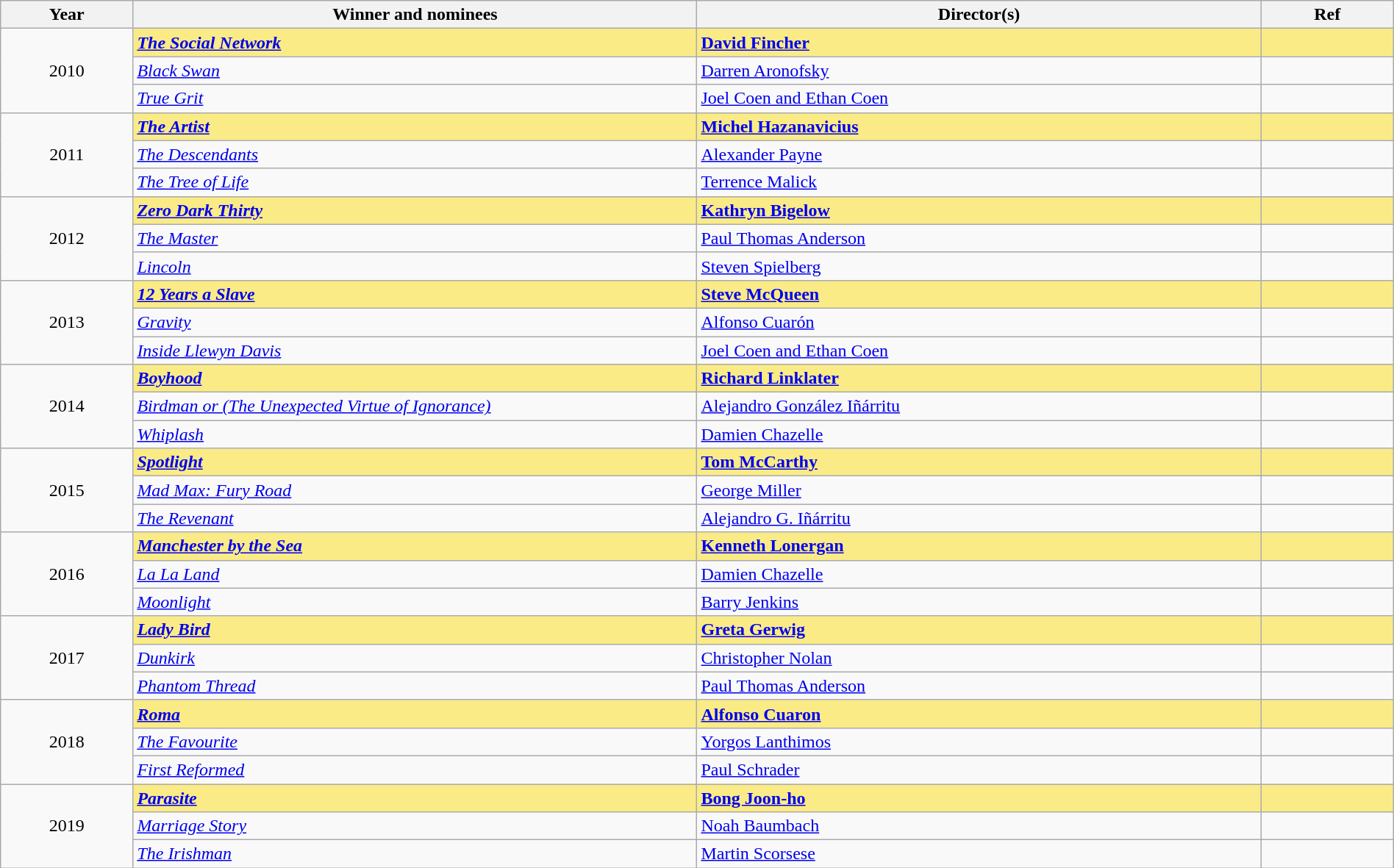<table class="wikitable" width="100%" cellpadding="5">
<tr>
<th width="100"><strong>Year</strong></th>
<th width="450"><strong>Winner and nominees</strong></th>
<th width="450"><strong>Director(s)</strong></th>
<th width="100"><strong>Ref</strong></th>
</tr>
<tr>
<td rowspan="3" style="text-align:center;">2010</td>
<td style="background:#FAEB86;"><strong><em><a href='#'>The Social Network</a></em></strong></td>
<td style="background:#FAEB86;"><strong><a href='#'>David Fincher</a></strong></td>
<td style="background:#FAEB86;"></td>
</tr>
<tr>
<td><em><a href='#'>Black Swan</a></em></td>
<td><a href='#'>Darren Aronofsky</a></td>
<td></td>
</tr>
<tr>
<td><em><a href='#'>True Grit</a></em></td>
<td><a href='#'>Joel Coen and Ethan Coen</a></td>
<td></td>
</tr>
<tr>
<td rowspan="3" style="text-align:center;">2011</td>
<td style="background:#FAEB86;"><strong><em><a href='#'>The Artist</a></em></strong></td>
<td style="background:#FAEB86;"><strong><a href='#'>Michel Hazanavicius</a></strong></td>
<td style="background:#FAEB86;"></td>
</tr>
<tr>
<td><em><a href='#'>The Descendants</a></em></td>
<td><a href='#'>Alexander Payne</a></td>
<td></td>
</tr>
<tr>
<td><em><a href='#'>The Tree of Life</a></em></td>
<td><a href='#'>Terrence Malick</a></td>
<td></td>
</tr>
<tr>
<td rowspan="3" style="text-align:center;">2012</td>
<td style="background:#FAEB86;"><strong><em><a href='#'>Zero Dark Thirty</a></em></strong></td>
<td style="background:#FAEB86;"><strong><a href='#'>Kathryn Bigelow</a></strong></td>
<td style="background:#FAEB86;"></td>
</tr>
<tr>
<td><em><a href='#'>The Master</a></em></td>
<td><a href='#'>Paul Thomas Anderson</a></td>
<td></td>
</tr>
<tr>
<td><em><a href='#'>Lincoln</a></em></td>
<td><a href='#'>Steven Spielberg</a></td>
<td></td>
</tr>
<tr>
<td rowspan="3" style="text-align:center;">2013</td>
<td style="background:#FAEB86;"><strong><em><a href='#'>12 Years a Slave</a></em></strong></td>
<td style="background:#FAEB86;"><strong><a href='#'>Steve McQueen</a></strong></td>
<td style="background:#FAEB86;"></td>
</tr>
<tr>
<td><em><a href='#'>Gravity</a></em></td>
<td><a href='#'>Alfonso Cuarón</a></td>
<td></td>
</tr>
<tr>
<td><em><a href='#'>Inside Llewyn Davis</a></em></td>
<td><a href='#'>Joel Coen and Ethan Coen</a></td>
<td></td>
</tr>
<tr>
<td rowspan="3" style="text-align:center;">2014</td>
<td style="background:#FAEB86;"><strong><em><a href='#'>Boyhood</a></em></strong></td>
<td style="background:#FAEB86;"><strong><a href='#'>Richard Linklater</a></strong></td>
<td style="background:#FAEB86;"></td>
</tr>
<tr>
<td><em><a href='#'>Birdman or (The Unexpected Virtue of Ignorance)</a></em></td>
<td><a href='#'>Alejandro González Iñárritu</a></td>
<td></td>
</tr>
<tr>
<td><em><a href='#'>Whiplash</a></em></td>
<td><a href='#'>Damien Chazelle</a></td>
<td></td>
</tr>
<tr>
<td rowspan="3" style="text-align:center;">2015</td>
<td style="background:#FAEB86;"><strong><em><a href='#'>Spotlight</a></em></strong></td>
<td style="background:#FAEB86;"><strong><a href='#'>Tom McCarthy</a></strong></td>
<td style="background:#FAEB86;"></td>
</tr>
<tr>
<td><em><a href='#'>Mad Max: Fury Road</a></em></td>
<td><a href='#'>George Miller</a></td>
<td></td>
</tr>
<tr>
<td><em><a href='#'>The Revenant</a></em></td>
<td><a href='#'>Alejandro G. Iñárritu</a></td>
<td></td>
</tr>
<tr>
<td rowspan="3" style="text-align:center;">2016</td>
<td style="background:#FAEB86;"><strong><em><a href='#'>Manchester by the Sea</a></em></strong></td>
<td style="background:#FAEB86;"><strong><a href='#'>Kenneth Lonergan</a></strong></td>
<td style="background:#FAEB86;"></td>
</tr>
<tr>
<td><em><a href='#'>La La Land</a></em></td>
<td><a href='#'>Damien Chazelle</a></td>
<td></td>
</tr>
<tr>
<td><em><a href='#'>Moonlight</a></em></td>
<td><a href='#'>Barry Jenkins</a></td>
<td></td>
</tr>
<tr>
<td rowspan="3" style="text-align:center;">2017</td>
<td style="background:#FAEB86;"><strong><em><a href='#'>Lady Bird</a></em></strong></td>
<td style="background:#FAEB86;"><strong><a href='#'>Greta Gerwig</a></strong></td>
<td style="background:#FAEB86;"></td>
</tr>
<tr>
<td><em><a href='#'>Dunkirk</a></em></td>
<td><a href='#'>Christopher Nolan</a></td>
<td></td>
</tr>
<tr>
<td><em><a href='#'>Phantom Thread</a></em></td>
<td><a href='#'>Paul Thomas Anderson</a></td>
<td></td>
</tr>
<tr>
<td style="text-align:center;" rowspan=3>2018</td>
<td style="background:#FAEB86;"><strong><em><a href='#'>Roma</a></em></strong></td>
<td style="background:#FAEB86;"><strong><a href='#'>Alfonso Cuaron</a></strong></td>
<td style="background:#FAEB86;"></td>
</tr>
<tr>
<td><em><a href='#'>The Favourite</a></em></td>
<td><a href='#'>Yorgos Lanthimos</a></td>
<td></td>
</tr>
<tr>
<td><em><a href='#'>First Reformed</a></em></td>
<td><a href='#'>Paul Schrader</a></td>
<td></td>
</tr>
<tr>
<td style="text-align:center;" rowspan=3>2019</td>
<td style="background:#FAEB86;"><strong><em><a href='#'>Parasite</a></em></strong></td>
<td style="background:#FAEB86;"><strong><a href='#'>Bong Joon-ho</a></strong></td>
<td style="background:#FAEB86;"></td>
</tr>
<tr>
<td><em><a href='#'>Marriage Story</a></em></td>
<td><a href='#'>Noah Baumbach</a></td>
<td></td>
</tr>
<tr>
<td><em><a href='#'>The Irishman</a></em></td>
<td><a href='#'>Martin Scorsese</a></td>
<td></td>
</tr>
</table>
